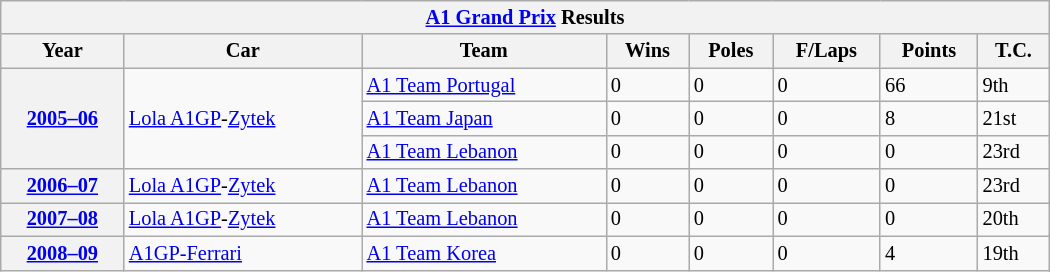<table class="wikitable" style="font-size:85%; width:700px">
<tr>
<th colspan=8><a href='#'>A1 Grand Prix</a> Results</th>
</tr>
<tr>
<th>Year</th>
<th>Car</th>
<th>Team</th>
<th>Wins</th>
<th>Poles</th>
<th>F/Laps</th>
<th>Points</th>
<th>T.C.</th>
</tr>
<tr>
<th rowspan=3><a href='#'>2005–06</a></th>
<td rowspan=3><a href='#'>Lola A1GP</a>-<a href='#'>Zytek</a></td>
<td> <a href='#'>A1 Team Portugal</a></td>
<td>0</td>
<td>0</td>
<td>0</td>
<td>66</td>
<td>9th</td>
</tr>
<tr>
<td> <a href='#'>A1 Team Japan</a></td>
<td>0</td>
<td>0</td>
<td>0</td>
<td>8</td>
<td>21st</td>
</tr>
<tr>
<td> <a href='#'>A1 Team Lebanon</a></td>
<td>0</td>
<td>0</td>
<td>0</td>
<td>0</td>
<td>23rd</td>
</tr>
<tr>
<th><a href='#'>2006–07</a></th>
<td><a href='#'>Lola A1GP</a>-<a href='#'>Zytek</a></td>
<td> <a href='#'>A1 Team Lebanon</a></td>
<td>0</td>
<td>0</td>
<td>0</td>
<td>0</td>
<td>23rd</td>
</tr>
<tr>
<th><a href='#'>2007–08</a></th>
<td><a href='#'>Lola A1GP</a>-<a href='#'>Zytek</a></td>
<td> <a href='#'>A1 Team Lebanon</a></td>
<td>0</td>
<td>0</td>
<td>0</td>
<td>0</td>
<td>20th</td>
</tr>
<tr>
<th><a href='#'>2008–09</a></th>
<td><a href='#'>A1GP-Ferrari</a></td>
<td> <a href='#'>A1 Team Korea</a></td>
<td>0</td>
<td>0</td>
<td>0</td>
<td>4</td>
<td>19th</td>
</tr>
</table>
